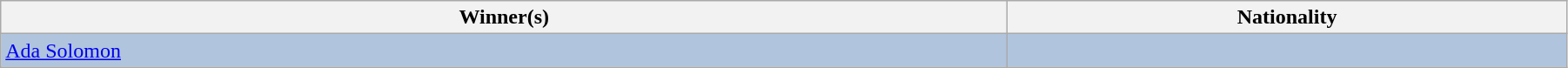<table class="wikitable" style="width:95%;" cellpadding="5">
<tr>
<th style="width:18%;">Winner(s)</th>
<th style="width:10%;">Nationality</th>
</tr>
<tr style="background:#B0C4DE;">
<td><a href='#'>Ada Solomon</a></td>
<td></td>
</tr>
</table>
